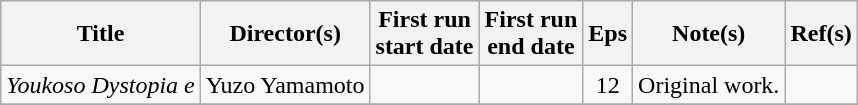<table class="wikitable sortable">
<tr>
<th scope="col">Title</th>
<th scope="col">Director(s)</th>
<th scope="col">First run<br>start date</th>
<th scope="col">First run<br>end date</th>
<th scope="col" class="unsortable">Eps</th>
<th scope="col" class="unsortable">Note(s)</th>
<th scope="col" class="unsortable">Ref(s)</th>
</tr>
<tr>
<td><em>Youkoso Dystopia e</em></td>
<td>Yuzo Yamamoto</td>
<td></td>
<td></td>
<td style="text-align:center">12</td>
<td>Original work.</td>
<td style="text-align:center"></td>
</tr>
<tr>
</tr>
</table>
